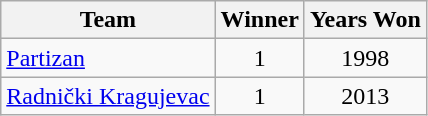<table class="wikitable">
<tr>
<th>Team</th>
<th>Winner</th>
<th>Years Won</th>
</tr>
<tr>
<td><a href='#'>Partizan</a></td>
<td align=center>1</td>
<td align=center>1998</td>
</tr>
<tr>
<td><a href='#'>Radnički Kragujevac</a></td>
<td align=center>1</td>
<td align=center>2013</td>
</tr>
</table>
